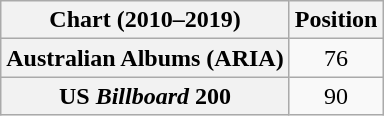<table class="wikitable plainrowheaders" style="text-align:center">
<tr>
<th scope="col">Chart (2010–2019)</th>
<th scope="col">Position</th>
</tr>
<tr>
<th scope="row">Australian Albums (ARIA)</th>
<td>76</td>
</tr>
<tr>
<th scope="row">US <em>Billboard</em> 200</th>
<td>90</td>
</tr>
</table>
